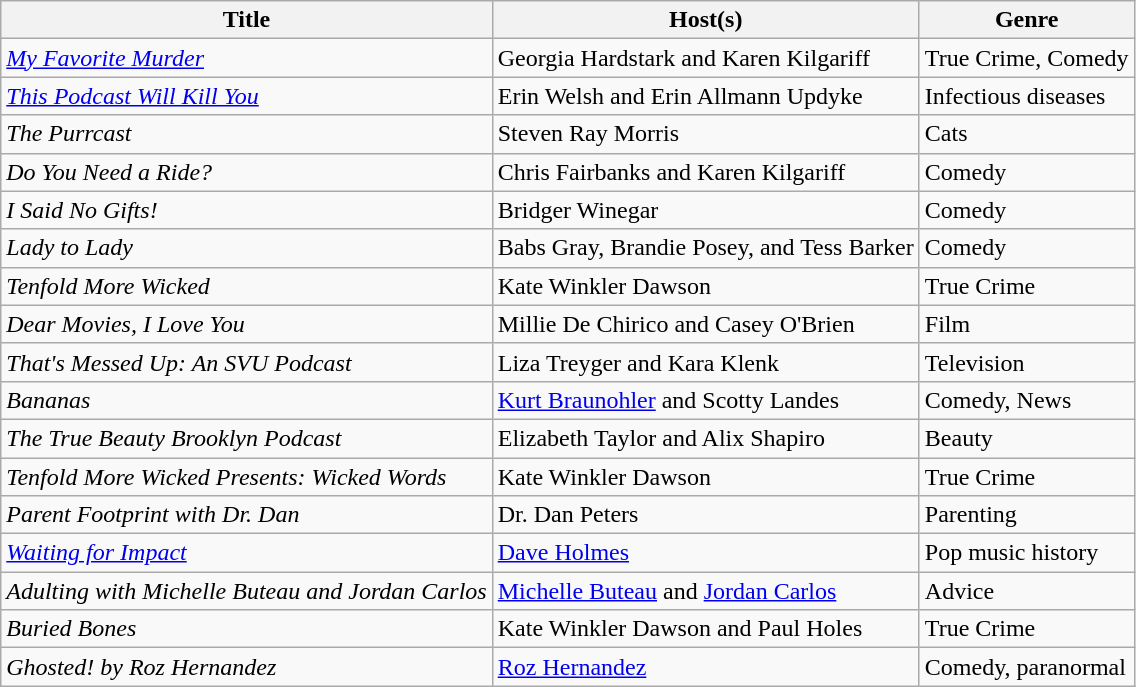<table class="wikitable sortable">
<tr>
<th>Title</th>
<th>Host(s)</th>
<th>Genre</th>
</tr>
<tr>
<td><em><a href='#'>My Favorite Murder</a></em></td>
<td>Georgia Hardstark and Karen Kilgariff</td>
<td>True Crime, Comedy</td>
</tr>
<tr>
<td><em><a href='#'>This Podcast Will Kill You</a></em></td>
<td>Erin Welsh and Erin Allmann Updyke</td>
<td>Infectious diseases</td>
</tr>
<tr>
<td><em>The Purrcast</em></td>
<td>Steven Ray Morris</td>
<td>Cats</td>
</tr>
<tr>
<td><em>Do You Need a Ride?</em></td>
<td>Chris Fairbanks and Karen Kilgariff</td>
<td>Comedy</td>
</tr>
<tr>
<td><em>I Said No Gifts!</em></td>
<td>Bridger Winegar</td>
<td>Comedy</td>
</tr>
<tr>
<td><em>Lady to Lady</em></td>
<td>Babs Gray, Brandie Posey, and Tess Barker</td>
<td>Comedy</td>
</tr>
<tr>
<td><em>Tenfold More Wicked</em></td>
<td>Kate Winkler Dawson</td>
<td>True Crime</td>
</tr>
<tr>
<td><em>Dear Movies, I Love You</em></td>
<td>Millie De Chirico and Casey O'Brien</td>
<td>Film</td>
</tr>
<tr>
<td><em>That's Messed Up: An SVU Podcast</em></td>
<td>Liza Treyger and Kara Klenk</td>
<td>Television</td>
</tr>
<tr>
<td><em>Bananas</em></td>
<td><a href='#'>Kurt Braunohler</a> and Scotty Landes</td>
<td>Comedy, News</td>
</tr>
<tr>
<td><em>The True Beauty Brooklyn Podcast</em></td>
<td>Elizabeth Taylor and Alix Shapiro</td>
<td>Beauty</td>
</tr>
<tr>
<td><em>Tenfold More Wicked Presents: Wicked Words</em></td>
<td>Kate Winkler Dawson</td>
<td>True Crime</td>
</tr>
<tr>
<td><em>Parent Footprint with Dr. Dan</em></td>
<td>Dr. Dan Peters</td>
<td>Parenting</td>
</tr>
<tr>
<td><em><a href='#'>Waiting for Impact</a></em></td>
<td><a href='#'>Dave Holmes</a></td>
<td>Pop music history</td>
</tr>
<tr>
<td><em>Adulting with Michelle Buteau and Jordan Carlos</em></td>
<td><a href='#'>Michelle Buteau</a> and <a href='#'>Jordan Carlos</a></td>
<td>Advice</td>
</tr>
<tr>
<td><em>Buried Bones</em></td>
<td>Kate Winkler Dawson and Paul Holes</td>
<td>True Crime</td>
</tr>
<tr>
<td><em>Ghosted! by Roz Hernandez</em></td>
<td><a href='#'>Roz Hernandez</a></td>
<td>Comedy, paranormal</td>
</tr>
</table>
